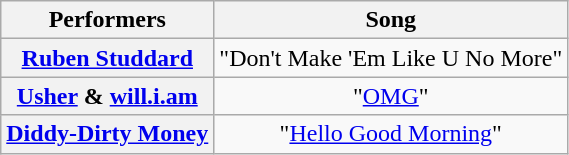<table class="wikitable unsortable" style="text-align:center;">
<tr>
<th scope="col">Performers</th>
<th scope="col">Song</th>
</tr>
<tr>
<th scope="row"><a href='#'>Ruben Studdard</a></th>
<td>"Don't Make 'Em Like U No More"</td>
</tr>
<tr>
<th scope="row"><a href='#'>Usher</a> & <a href='#'>will.i.am</a></th>
<td>"<a href='#'>OMG</a>"</td>
</tr>
<tr>
<th scope="row"><a href='#'>Diddy-Dirty Money</a></th>
<td>"<a href='#'>Hello Good Morning</a>"</td>
</tr>
</table>
